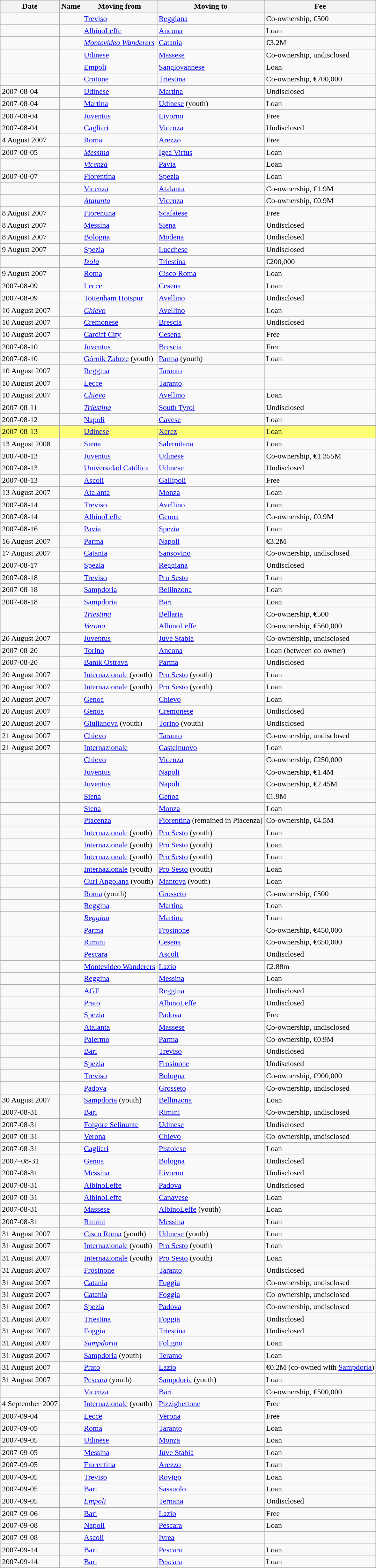<table class="wikitable sortable">
<tr>
<th>Date</th>
<th>Name</th>
<th>Moving from</th>
<th>Moving to</th>
<th>Fee</th>
</tr>
<tr>
<td><strong></strong></td>
<td></td>
<td><a href='#'>Treviso</a></td>
<td><a href='#'>Reggiana</a></td>
<td>Co-ownership,  €500</td>
</tr>
<tr>
<td><strong></strong></td>
<td></td>
<td><a href='#'>AlbinoLeffe</a></td>
<td><a href='#'>Ancona</a></td>
<td>Loan</td>
</tr>
<tr>
<td><strong></strong></td>
<td></td>
<td><em><a href='#'>Montevideo Wanderers</a></em> </td>
<td><a href='#'>Catania</a></td>
<td> €3.2M</td>
</tr>
<tr>
<td><strong></strong></td>
<td></td>
<td><a href='#'>Udinese</a></td>
<td><a href='#'>Massese</a></td>
<td>Co-ownership, undisclosed</td>
</tr>
<tr>
<td><strong></strong></td>
<td></td>
<td><a href='#'>Empoli</a></td>
<td><a href='#'>Sangiovannese</a></td>
<td>Loan</td>
</tr>
<tr>
<td><strong></strong></td>
<td></td>
<td><a href='#'>Crotone</a></td>
<td><a href='#'>Triestina</a></td>
<td>Co-ownership,  €700,000</td>
</tr>
<tr>
<td>2007-08-04</td>
<td></td>
<td><a href='#'>Udinese</a></td>
<td><a href='#'>Martina</a></td>
<td>Undisclosed</td>
</tr>
<tr>
<td>2007-08-04</td>
<td></td>
<td><a href='#'>Martina</a></td>
<td><a href='#'>Udinese</a> (youth)</td>
<td>Loan</td>
</tr>
<tr>
<td>2007-08-04</td>
<td></td>
<td><a href='#'>Juventus</a></td>
<td><a href='#'>Livorno</a></td>
<td>Free</td>
</tr>
<tr>
<td>2007-08-04</td>
<td></td>
<td><a href='#'>Cagliari</a></td>
<td><a href='#'>Vicenza</a></td>
<td>Undisclosed</td>
</tr>
<tr>
<td>4 August 2007</td>
<td></td>
<td><a href='#'>Roma</a></td>
<td><a href='#'>Arezzo</a></td>
<td>Free</td>
</tr>
<tr>
<td>2007-08-05</td>
<td></td>
<td><em><a href='#'>Messina</a></em></td>
<td><a href='#'>Igea Virtus</a></td>
<td>Loan</td>
</tr>
<tr>
<td><strong></strong></td>
<td></td>
<td><em><a href='#'>Vicenza</a></em></td>
<td><a href='#'>Pavia</a></td>
<td>Loan</td>
</tr>
<tr>
<td>2007-08-07</td>
<td> </td>
<td><a href='#'>Fiorentina</a></td>
<td><a href='#'>Spezia</a></td>
<td>Loan</td>
</tr>
<tr>
<td><strong></strong></td>
<td></td>
<td><a href='#'>Vicenza</a></td>
<td><a href='#'>Atalanta</a></td>
<td>Co-ownership,  €1.9M</td>
</tr>
<tr>
<td><strong></strong></td>
<td></td>
<td><em><a href='#'>Atalanta</a></em></td>
<td><a href='#'>Vicenza</a></td>
<td>Co-ownership,  €0.9M</td>
</tr>
<tr>
<td>8 August 2007</td>
<td></td>
<td><a href='#'>Fiorentina</a></td>
<td><a href='#'>Scafatese</a></td>
<td>Free</td>
</tr>
<tr>
<td>8 August 2007</td>
<td></td>
<td><a href='#'>Messina</a></td>
<td><a href='#'>Siena</a></td>
<td>Undisclosed</td>
</tr>
<tr>
<td>8 August 2007</td>
<td></td>
<td><a href='#'>Bologna</a></td>
<td><a href='#'>Modena</a></td>
<td>Undisclosed</td>
</tr>
<tr>
<td>9 August 2007</td>
<td></td>
<td><a href='#'>Spezia</a></td>
<td><a href='#'>Lucchese</a></td>
<td>Undisclosed</td>
</tr>
<tr>
<td><strong></strong></td>
<td></td>
<td><em><a href='#'>Izola</a></em> </td>
<td><a href='#'>Triestina</a></td>
<td> €200,000</td>
</tr>
<tr>
<td>9 August 2007</td>
<td> </td>
<td><a href='#'>Roma</a></td>
<td><a href='#'>Cisco Roma</a></td>
<td>Loan</td>
</tr>
<tr>
<td>2007-08-09</td>
<td></td>
<td><a href='#'>Lecce</a></td>
<td><a href='#'>Cesena</a></td>
<td>Loan</td>
</tr>
<tr>
<td>2007-08-09</td>
<td></td>
<td> <a href='#'>Tottenham Hotspur</a></td>
<td><a href='#'>Avellino</a></td>
<td>Undisclosed</td>
</tr>
<tr>
<td>10 August 2007</td>
<td></td>
<td><em><a href='#'>Chievo</a></em></td>
<td><a href='#'>Avellino</a></td>
<td>Loan</td>
</tr>
<tr>
<td>10 August 2007</td>
<td></td>
<td><a href='#'>Cremonese</a></td>
<td><a href='#'>Brescia</a></td>
<td>Undisclosed</td>
</tr>
<tr>
<td>10 August 2007</td>
<td></td>
<td> <a href='#'>Cardiff City</a></td>
<td><a href='#'>Cesena</a></td>
<td>Free</td>
</tr>
<tr>
<td>2007-08-10</td>
<td></td>
<td><a href='#'>Juventus</a></td>
<td><a href='#'>Brescia</a></td>
<td>Free</td>
</tr>
<tr>
<td>2007-08-10</td>
<td></td>
<td> <a href='#'>Górnik Zabrze</a> (youth)</td>
<td><a href='#'>Parma</a> (youth)</td>
<td>Loan</td>
</tr>
<tr>
<td>10 August 2007</td>
<td></td>
<td><a href='#'>Reggina</a></td>
<td><a href='#'>Taranto</a></td>
<td></td>
</tr>
<tr>
<td>10 August 2007</td>
<td></td>
<td><a href='#'>Lecce</a></td>
<td><a href='#'>Taranto</a></td>
<td></td>
</tr>
<tr>
<td>10 August 2007</td>
<td></td>
<td><em><a href='#'>Chievo</a></em></td>
<td><a href='#'>Avellino</a></td>
<td>Loan</td>
</tr>
<tr>
<td>2007-08-11</td>
<td></td>
<td><em><a href='#'>Triestina</a></em></td>
<td><a href='#'>South Tyrol</a></td>
<td>Undisclosed</td>
</tr>
<tr>
<td>2007-08-12</td>
<td></td>
<td><a href='#'>Napoli</a></td>
<td><a href='#'>Cavese</a></td>
<td>Loan</td>
</tr>
<tr style="background: #FFFF75;">
<td>2007-08-13</td>
<td> </td>
<td><a href='#'>Udinese</a></td>
<td> <a href='#'>Xerez</a></td>
<td>Loan</td>
</tr>
<tr>
<td>13 August 2008</td>
<td></td>
<td><a href='#'>Siena</a></td>
<td><a href='#'>Salernitana</a></td>
<td>Loan</td>
</tr>
<tr>
<td>2007-08-13</td>
<td></td>
<td><a href='#'>Juventus</a></td>
<td><a href='#'>Udinese</a></td>
<td>Co-ownership, €1.355M</td>
</tr>
<tr>
<td>2007-08-13</td>
<td> </td>
<td> <a href='#'>Universidad Católica</a></td>
<td><a href='#'>Udinese</a></td>
<td>Undisclosed</td>
</tr>
<tr>
<td>2007-08-13</td>
<td></td>
<td><a href='#'>Ascoli</a></td>
<td><a href='#'>Gallipoli</a></td>
<td>Free</td>
</tr>
<tr>
<td>13 August 2007</td>
<td></td>
<td><a href='#'>Atalanta</a></td>
<td><a href='#'>Monza</a></td>
<td>Loan</td>
</tr>
<tr>
<td>2007-08-14</td>
<td></td>
<td><a href='#'>Treviso</a></td>
<td><a href='#'>Avellino</a></td>
<td>Loan</td>
</tr>
<tr>
<td>2007-08-14</td>
<td> </td>
<td><a href='#'>AlbinoLeffe</a></td>
<td><a href='#'>Genoa</a></td>
<td>Co-ownership, €0.9M</td>
</tr>
<tr>
<td>2007-08-16</td>
<td></td>
<td><a href='#'>Pavia</a></td>
<td><a href='#'>Spezia</a></td>
<td>Loan</td>
</tr>
<tr>
<td>16 August 2007</td>
<td></td>
<td><a href='#'>Parma</a></td>
<td><a href='#'>Napoli</a></td>
<td>€3.2M</td>
</tr>
<tr>
<td>17 August 2007</td>
<td></td>
<td><a href='#'>Catania</a></td>
<td><a href='#'>Sansovino</a></td>
<td>Co-ownership, undisclosed</td>
</tr>
<tr>
<td>2007-08-17</td>
<td></td>
<td><a href='#'>Spezia</a></td>
<td><a href='#'>Reggiana</a></td>
<td>Undisclosed</td>
</tr>
<tr>
<td>2007-08-18</td>
<td></td>
<td><a href='#'>Treviso</a></td>
<td><a href='#'>Pro Sesto</a></td>
<td>Loan</td>
</tr>
<tr>
<td>2007-08-18</td>
<td></td>
<td><a href='#'>Sampdoria</a></td>
<td> <a href='#'>Bellinzona</a></td>
<td>Loan</td>
</tr>
<tr>
<td>2007-08-18</td>
<td></td>
<td><a href='#'>Sampdoria</a></td>
<td><a href='#'>Bari</a></td>
<td>Loan</td>
</tr>
<tr>
<td><strong></strong></td>
<td></td>
<td><em><a href='#'>Triestina</a></em></td>
<td><a href='#'>Bellaria</a></td>
<td>Co-ownership,  €500</td>
</tr>
<tr>
<td><strong></strong></td>
<td></td>
<td><em><a href='#'>Verona</a></em></td>
<td><a href='#'>AlbinoLeffe</a></td>
<td>Co-ownership,  €560,000</td>
</tr>
<tr>
<td>20 August 2007</td>
<td></td>
<td><a href='#'>Juventus</a></td>
<td><a href='#'>Juve Stabia</a></td>
<td>Co-ownership, undisclosed</td>
</tr>
<tr>
<td>2007-08-20</td>
<td></td>
<td><a href='#'>Torino</a></td>
<td><a href='#'>Ancona</a></td>
<td>Loan (between co-owner)</td>
</tr>
<tr>
<td>2007-08-20</td>
<td></td>
<td> <a href='#'>Baník Ostrava</a></td>
<td><a href='#'>Parma</a></td>
<td>Undisclosed</td>
</tr>
<tr>
<td>20 August 2007</td>
<td></td>
<td><a href='#'>Internazionale</a> (youth)</td>
<td><a href='#'>Pro Sesto</a> (youth)</td>
<td>Loan</td>
</tr>
<tr>
<td>20 August 2007</td>
<td></td>
<td><a href='#'>Internazionale</a> (youth)</td>
<td><a href='#'>Pro Sesto</a> (youth)</td>
<td>Loan</td>
</tr>
<tr>
<td>20 August 2007</td>
<td></td>
<td><a href='#'>Genoa</a></td>
<td><a href='#'>Chievo</a></td>
<td>Loan</td>
</tr>
<tr>
<td>20 August 2007</td>
<td></td>
<td><a href='#'>Genoa</a></td>
<td><a href='#'>Cremonese</a></td>
<td>Undisclosed</td>
</tr>
<tr>
<td>20 August 2007</td>
<td></td>
<td><a href='#'>Giulianova</a> (youth)</td>
<td><a href='#'>Torino</a> (youth)</td>
<td>Undisclosed</td>
</tr>
<tr>
<td>21 August 2007</td>
<td></td>
<td><a href='#'>Chievo</a></td>
<td><a href='#'>Taranto</a></td>
<td>Co-ownership, undisclosed</td>
</tr>
<tr>
<td>21 August 2007</td>
<td></td>
<td><a href='#'>Internazionale</a></td>
<td><a href='#'>Castelnuovo</a></td>
<td>Loan</td>
</tr>
<tr>
<td><strong></strong></td>
<td></td>
<td><a href='#'>Chievo</a></td>
<td><a href='#'>Vicenza</a></td>
<td>Co-ownership,  €250,000</td>
</tr>
<tr>
<td><strong></strong></td>
<td> </td>
<td><a href='#'>Juventus</a></td>
<td><a href='#'>Napoli</a></td>
<td>Co-ownership,  €1.4M</td>
</tr>
<tr>
<td><strong></strong></td>
<td></td>
<td><a href='#'>Juventus</a></td>
<td><a href='#'>Napoli</a></td>
<td>Co-ownership,  €2.45M</td>
</tr>
<tr>
<td><strong></strong></td>
<td></td>
<td><a href='#'>Siena</a></td>
<td><a href='#'>Genoa</a></td>
<td> €1.9M</td>
</tr>
<tr>
<td><strong></strong></td>
<td></td>
<td><a href='#'>Siena</a></td>
<td><a href='#'>Monza</a></td>
<td>Loan</td>
</tr>
<tr>
<td><strong></strong></td>
<td></td>
<td><a href='#'>Piacenza</a></td>
<td><a href='#'>Fiorentina</a> (remained in Piacenza)</td>
<td>Co-ownership,  €4.5M</td>
</tr>
<tr>
<td><strong></strong></td>
<td></td>
<td><a href='#'>Internazionale</a> (youth)</td>
<td><a href='#'>Pro Sesto</a> (youth)</td>
<td>Loan</td>
</tr>
<tr>
<td><strong></strong></td>
<td></td>
<td><a href='#'>Internazionale</a> (youth)</td>
<td><a href='#'>Pro Sesto</a> (youth)</td>
<td>Loan</td>
</tr>
<tr>
<td><strong></strong></td>
<td></td>
<td><a href='#'>Internazionale</a> (youth)</td>
<td><a href='#'>Pro Sesto</a> (youth)</td>
<td>Loan</td>
</tr>
<tr>
<td><strong></strong></td>
<td></td>
<td><a href='#'>Internazionale</a> (youth)</td>
<td><a href='#'>Pro Sesto</a> (youth)</td>
<td>Loan</td>
</tr>
<tr>
<td><strong></strong></td>
<td></td>
<td><a href='#'>Curi Angolana</a> (youth)</td>
<td><a href='#'>Mantova</a> (youth)</td>
<td>Loan</td>
</tr>
<tr>
<td><strong></strong></td>
<td></td>
<td><a href='#'>Roma</a> (youth)</td>
<td><a href='#'>Grosseto</a></td>
<td>Co-ownership,  €500</td>
</tr>
<tr>
<td><strong></strong></td>
<td></td>
<td><a href='#'>Reggina</a></td>
<td><a href='#'>Martina</a></td>
<td>Loan</td>
</tr>
<tr>
<td><strong></strong></td>
<td></td>
<td><em><a href='#'>Reggina</a></em></td>
<td><a href='#'>Martina</a></td>
<td>Loan</td>
</tr>
<tr>
<td></td>
<td></td>
<td><a href='#'>Parma</a></td>
<td><a href='#'>Frosinone</a></td>
<td>Co-ownership,  €450,000</td>
</tr>
<tr>
<td><strong></strong></td>
<td></td>
<td><a href='#'>Rimini</a></td>
<td><a href='#'>Cesena</a></td>
<td>Co-ownership,  €650,000</td>
</tr>
<tr>
<td><strong></strong></td>
<td></td>
<td><a href='#'>Pescara</a></td>
<td><a href='#'>Ascoli</a></td>
<td>Undisclosed</td>
</tr>
<tr>
<td><strong></strong></td>
<td></td>
<td> <a href='#'>Montevideo Wanderers</a></td>
<td><a href='#'>Lazio</a></td>
<td>  €2.88m</td>
</tr>
<tr>
<td><strong></strong></td>
<td></td>
<td><a href='#'>Reggina</a></td>
<td><a href='#'>Messina</a></td>
<td>Loan</td>
</tr>
<tr>
<td><strong></strong></td>
<td></td>
<td> <a href='#'>AGF</a></td>
<td><a href='#'>Reggina</a></td>
<td>Undisclosed</td>
</tr>
<tr>
<td><strong></strong></td>
<td></td>
<td><a href='#'>Prato</a></td>
<td><a href='#'>AlbinoLeffe</a></td>
<td>Undisclosed</td>
</tr>
<tr>
<td><strong></strong></td>
<td></td>
<td><a href='#'>Spezia</a></td>
<td><a href='#'>Padova</a></td>
<td>Free</td>
</tr>
<tr>
<td><strong></strong></td>
<td></td>
<td><a href='#'>Atalanta</a></td>
<td><a href='#'>Massese</a></td>
<td>Co-ownership, undisclosed</td>
</tr>
<tr>
<td><strong></strong></td>
<td></td>
<td><a href='#'>Palermo</a></td>
<td><a href='#'>Parma</a></td>
<td>Co-ownership,  €0.9M</td>
</tr>
<tr>
<td><strong></strong></td>
<td></td>
<td><a href='#'>Bari</a></td>
<td><a href='#'>Treviso</a></td>
<td>Undisclosed</td>
</tr>
<tr>
<td><strong></strong></td>
<td></td>
<td><a href='#'>Spezia</a></td>
<td><a href='#'>Frosinone</a></td>
<td>Undisclosed</td>
</tr>
<tr>
<td><strong></strong></td>
<td></td>
<td><a href='#'>Treviso</a></td>
<td><a href='#'>Bologna</a></td>
<td>Co-ownership,  €900,000</td>
</tr>
<tr>
<td><strong></strong></td>
<td></td>
<td><a href='#'>Padova</a></td>
<td><a href='#'>Grosseto</a></td>
<td>Co-ownership, undisclosed</td>
</tr>
<tr>
<td>30 August 2007</td>
<td></td>
<td><a href='#'>Sampdoria</a> (youth)</td>
<td> <a href='#'>Bellinzona</a></td>
<td>Loan</td>
</tr>
<tr>
<td>2007-08-31</td>
<td></td>
<td><a href='#'>Bari</a></td>
<td><a href='#'>Rimini</a></td>
<td>Co-ownership, undisclosed</td>
</tr>
<tr>
<td>2007-08-31</td>
<td></td>
<td><a href='#'>Folgore Selinunte</a></td>
<td><a href='#'>Udinese</a></td>
<td>Undisclosed</td>
</tr>
<tr>
<td>2007-08-31</td>
<td></td>
<td><a href='#'>Verona</a></td>
<td><a href='#'>Chievo</a></td>
<td>Co-ownership, undisclosed</td>
</tr>
<tr>
<td>2007-08-31</td>
<td></td>
<td><a href='#'>Cagliari</a></td>
<td><a href='#'>Pistoiese</a></td>
<td>Loan</td>
</tr>
<tr>
<td>2007–08-31</td>
<td></td>
<td><a href='#'>Genoa</a></td>
<td><a href='#'>Bologna</a></td>
<td>Undisclosed</td>
</tr>
<tr>
<td>2007-08-31</td>
<td></td>
<td><a href='#'>Messina</a></td>
<td><a href='#'>Livorno</a></td>
<td>Undisclosed</td>
</tr>
<tr>
<td>2007-08-31</td>
<td></td>
<td><a href='#'>AlbinoLeffe</a></td>
<td><a href='#'>Padova</a></td>
<td>Undisclosed</td>
</tr>
<tr>
<td>2007-08-31</td>
<td></td>
<td><a href='#'>AlbinoLeffe</a></td>
<td><a href='#'>Canavese</a></td>
<td>Loan</td>
</tr>
<tr>
<td>2007-08-31</td>
<td></td>
<td><a href='#'>Massese</a></td>
<td><a href='#'>AlbinoLeffe</a> (youth)</td>
<td>Loan</td>
</tr>
<tr>
<td>2007-08-31</td>
<td></td>
<td><a href='#'>Rimini</a></td>
<td><a href='#'>Messina</a></td>
<td>Loan</td>
</tr>
<tr>
<td>31 August 2007</td>
<td></td>
<td><a href='#'>Cisco Roma</a> (youth)</td>
<td><a href='#'>Udinese</a> (youth)</td>
<td>Loan</td>
</tr>
<tr>
<td>31 August 2007</td>
<td></td>
<td><a href='#'>Internazionale</a> (youth)</td>
<td><a href='#'>Pro Sesto</a> (youth)</td>
<td>Loan</td>
</tr>
<tr>
<td>31 August 2007</td>
<td></td>
<td><a href='#'>Internazionale</a> (youth)</td>
<td><a href='#'>Pro Sesto</a> (youth)</td>
<td>Loan</td>
</tr>
<tr>
<td>31 August 2007</td>
<td></td>
<td><a href='#'>Frosinone</a></td>
<td><a href='#'>Taranto</a></td>
<td>Undisclosed</td>
</tr>
<tr>
<td>31 August 2007</td>
<td></td>
<td><a href='#'>Catania</a></td>
<td><a href='#'>Foggia</a></td>
<td>Co-ownership, undisclosed</td>
</tr>
<tr>
<td>31 August 2007</td>
<td></td>
<td><a href='#'>Catania</a></td>
<td><a href='#'>Foggia</a></td>
<td>Co-ownership, undisclosed</td>
</tr>
<tr>
<td>31 August 2007</td>
<td></td>
<td><a href='#'>Spezia</a></td>
<td><a href='#'>Padova</a></td>
<td>Co-ownership, undisclosed</td>
</tr>
<tr>
<td>31 August 2007</td>
<td></td>
<td><a href='#'>Triestina</a></td>
<td><a href='#'>Foggia</a></td>
<td>Undisclosed</td>
</tr>
<tr>
<td>31 August 2007</td>
<td></td>
<td><a href='#'>Foggia</a></td>
<td><a href='#'>Triestina</a></td>
<td>Undisclosed</td>
</tr>
<tr>
<td>31 August 2007</td>
<td></td>
<td><em><a href='#'>Sampdoria</a></em></td>
<td><a href='#'>Foligno</a></td>
<td>Loan</td>
</tr>
<tr>
<td>31 August 2007</td>
<td> </td>
<td><a href='#'>Sampdoria</a> (youth)</td>
<td><a href='#'>Teramo</a></td>
<td>Loan</td>
</tr>
<tr>
<td>31 August 2007</td>
<td></td>
<td><a href='#'>Prato</a></td>
<td><a href='#'>Lazio</a></td>
<td>€0.2M (co-owned with <a href='#'>Sampdoria</a>)</td>
</tr>
<tr>
<td>31 August 2007</td>
<td></td>
<td><a href='#'>Pescara</a> (youth)</td>
<td><a href='#'>Sampdoria</a> (youth)</td>
<td>Loan</td>
</tr>
<tr>
<td><strong></strong></td>
<td></td>
<td><a href='#'>Vicenza</a></td>
<td><a href='#'>Bari</a></td>
<td>Co-ownership,  €500,000</td>
</tr>
<tr>
<td>4 September 2007</td>
<td></td>
<td><a href='#'>Internazionale</a> (youth)</td>
<td><a href='#'>Pizzighettone</a></td>
<td>Free</td>
</tr>
<tr>
<td>2007-09-04</td>
<td></td>
<td><a href='#'>Lecce</a></td>
<td><a href='#'>Verona</a></td>
<td>Free</td>
</tr>
<tr>
<td>2007-09-05</td>
<td></td>
<td><a href='#'>Roma</a></td>
<td><a href='#'>Taranto</a></td>
<td>Loan</td>
</tr>
<tr>
<td>2007-09-05</td>
<td></td>
<td><a href='#'>Udinese</a></td>
<td><a href='#'>Monza</a></td>
<td>Loan</td>
</tr>
<tr>
<td>2007-09-05</td>
<td> </td>
<td><a href='#'>Messina</a></td>
<td><a href='#'>Juve Stabia</a></td>
<td>Loan</td>
</tr>
<tr>
<td>2007-09-05</td>
<td></td>
<td><a href='#'>Fiorentina</a></td>
<td><a href='#'>Arezzo</a></td>
<td>Loan</td>
</tr>
<tr>
<td>2007-09-05</td>
<td></td>
<td><a href='#'>Treviso</a></td>
<td><a href='#'>Rovigo</a></td>
<td>Loan</td>
</tr>
<tr>
<td>2007-09-05</td>
<td></td>
<td><a href='#'>Bari</a></td>
<td><a href='#'>Sassuolo</a></td>
<td>Loan</td>
</tr>
<tr>
<td>2007-09-05</td>
<td></td>
<td><em><a href='#'>Empoli</a></em></td>
<td><a href='#'>Ternana</a></td>
<td>Undisclosed</td>
</tr>
<tr>
<td>2007-09-06</td>
<td></td>
<td><a href='#'>Bari</a></td>
<td><a href='#'>Lazio</a></td>
<td>Free</td>
</tr>
<tr>
<td>2007-09-08</td>
<td></td>
<td><a href='#'>Napoli</a></td>
<td><a href='#'>Pescara</a></td>
<td>Loan</td>
</tr>
<tr>
<td>2007-09-08</td>
<td></td>
<td><a href='#'>Ascoli</a></td>
<td><a href='#'>Ivrea</a></td>
<td></td>
</tr>
<tr>
<td>2007-09-14</td>
<td></td>
<td><a href='#'>Bari</a></td>
<td><a href='#'>Pescara</a></td>
<td>Loan</td>
</tr>
<tr>
<td>2007-09-14</td>
<td></td>
<td><a href='#'>Bari</a></td>
<td><a href='#'>Pescara</a></td>
<td>Loan</td>
</tr>
<tr>
</tr>
</table>
